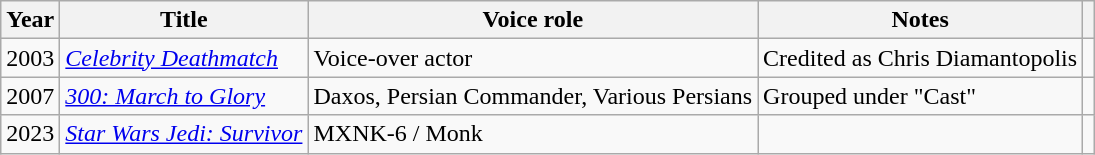<table class="wikitable sortable plainrowheaders">
<tr>
<th>Year</th>
<th>Title</th>
<th>Voice role</th>
<th class=unsortable>Notes</th>
<th class=unsortable></th>
</tr>
<tr>
<td>2003</td>
<td><em><a href='#'>Celebrity Deathmatch</a></em></td>
<td>Voice-over actor</td>
<td>Credited as Chris Diamantopolis</td>
<td></td>
</tr>
<tr>
<td>2007</td>
<td><em><a href='#'>300: March to Glory</a></em></td>
<td>Daxos, Persian Commander, Various Persians</td>
<td>Grouped under "Cast"</td>
<td></td>
</tr>
<tr>
<td>2023</td>
<td><em><a href='#'>Star Wars Jedi: Survivor</a></em></td>
<td>MXNK-6 / Monk</td>
<td></td>
<td></td>
</tr>
</table>
